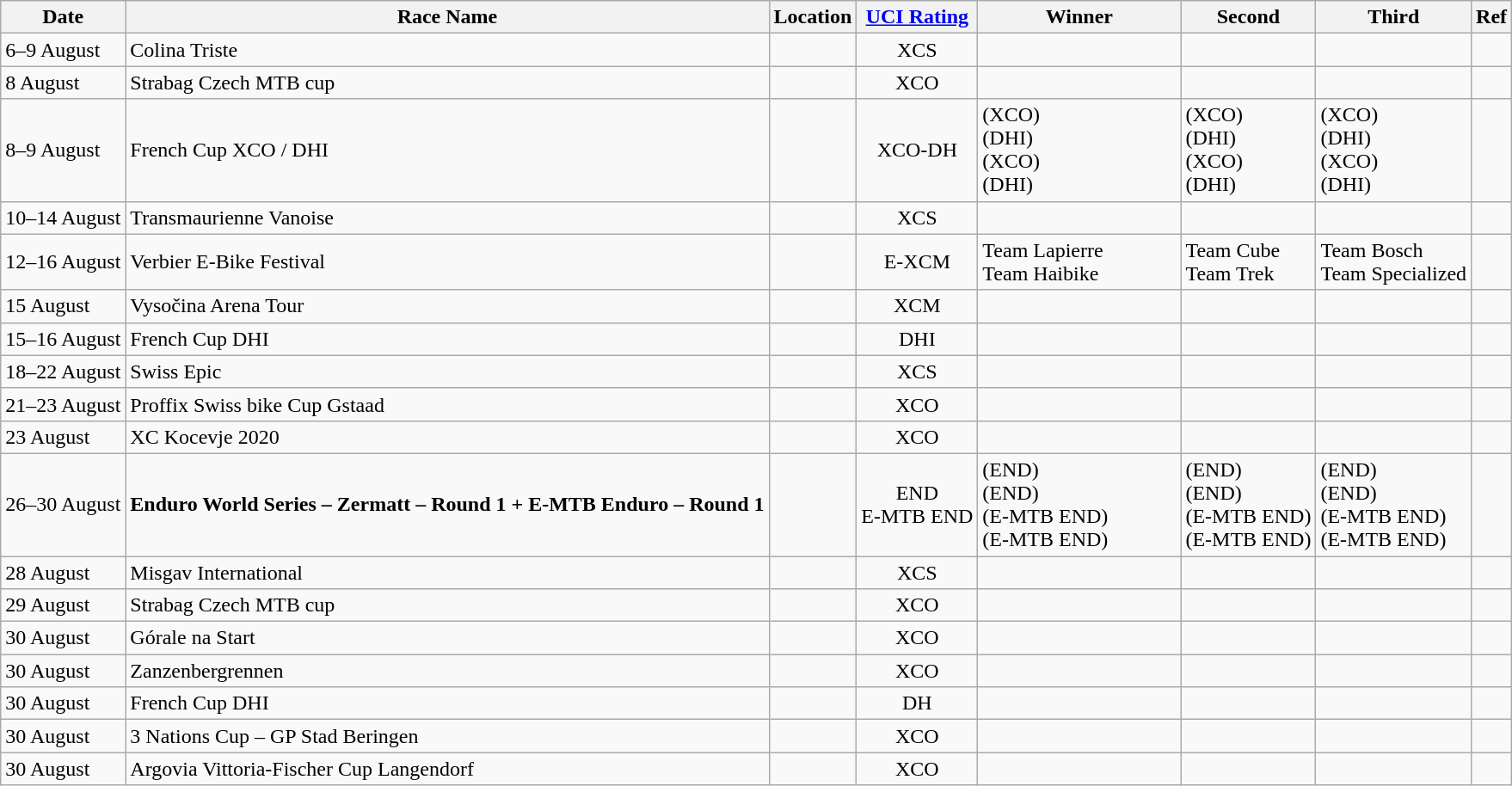<table class="wikitable sortable">
<tr>
<th>Date</th>
<th>Race Name</th>
<th>Location</th>
<th><a href='#'>UCI Rating</a></th>
<th width=150px>Winner</th>
<th>Second</th>
<th>Third</th>
<th>Ref</th>
</tr>
<tr>
<td>6–9 August</td>
<td>Colina Triste</td>
<td></td>
<td align=center>XCS</td>
<td><br></td>
<td><br></td>
<td><br></td>
<td align=center></td>
</tr>
<tr>
<td>8 August</td>
<td>Strabag Czech MTB cup</td>
<td></td>
<td align=center>XCO</td>
<td><br></td>
<td><br></td>
<td><br></td>
<td align=center></td>
</tr>
<tr>
<td>8–9 August</td>
<td>French Cup XCO / DHI</td>
<td></td>
<td align=center>XCO-DH</td>
<td> (XCO)<br> (DHI)<br> (XCO)<br> (DHI)</td>
<td> (XCO)<br> (DHI)<br> (XCO)<br> (DHI)</td>
<td> (XCO)<br> (DHI)<br> (XCO)<br> (DHI)</td>
<td align=center></td>
</tr>
<tr>
<td>10–14 August</td>
<td>Transmaurienne Vanoise</td>
<td></td>
<td align=center>XCS</td>
<td><br></td>
<td><br></td>
<td><br></td>
<td align=center></td>
</tr>
<tr>
<td>12–16 August</td>
<td>Verbier E-Bike Festival</td>
<td></td>
<td align=center>E-XCM</td>
<td>Team Lapierre<br>Team Haibike</td>
<td>Team Cube<br>Team Trek</td>
<td>Team Bosch<br>Team Specialized</td>
<td align=center></td>
</tr>
<tr>
<td>15 August</td>
<td>Vysočina Arena Tour</td>
<td></td>
<td align=center>XCM</td>
<td><br></td>
<td><br></td>
<td><br></td>
<td align=center></td>
</tr>
<tr>
<td>15–16 August</td>
<td>French Cup DHI</td>
<td></td>
<td align=center>DHI</td>
<td><br></td>
<td><br></td>
<td><br></td>
<td align=center></td>
</tr>
<tr>
<td>18–22 August</td>
<td>Swiss Epic</td>
<td></td>
<td align=center>XCS</td>
<td><br></td>
<td><br></td>
<td><br></td>
<td align=center></td>
</tr>
<tr>
<td>21–23 August</td>
<td>Proffix Swiss bike Cup Gstaad</td>
<td></td>
<td align=center>XCO</td>
<td><br></td>
<td><br></td>
<td><br></td>
<td align=center></td>
</tr>
<tr>
<td>23 August</td>
<td>XC Kocevje 2020</td>
<td></td>
<td align=center>XCO</td>
<td><br></td>
<td><br></td>
<td><br></td>
<td align=center></td>
</tr>
<tr>
<td>26–30 August</td>
<td><strong>Enduro World Series – Zermatt – Round 1 + E-MTB Enduro – Round 1</strong></td>
<td></td>
<td align=center>END<br>E-MTB END</td>
<td> (END)<br> (END)<br> (E-MTB END)<br> (E-MTB END)</td>
<td> (END)<br> (END)<br> (E-MTB END)<br> (E-MTB END)</td>
<td> (END)<br> (END)<br> (E-MTB END)<br> (E-MTB END)</td>
<td align=center></td>
</tr>
<tr>
<td>28 August</td>
<td>Misgav International</td>
<td></td>
<td align=center>XCS</td>
<td><br></td>
<td><br></td>
<td><br></td>
<td align=center></td>
</tr>
<tr>
<td>29 August</td>
<td>Strabag Czech MTB cup</td>
<td></td>
<td align=center>XCO</td>
<td><br></td>
<td><br></td>
<td><br></td>
<td align=center></td>
</tr>
<tr>
<td>30 August</td>
<td>Górale na Start</td>
<td></td>
<td align=center>XCO</td>
<td><br></td>
<td><br></td>
<td><br></td>
<td align=center></td>
</tr>
<tr>
<td>30 August</td>
<td>Zanzenbergrennen</td>
<td></td>
<td align=center>XCO</td>
<td><br></td>
<td><br></td>
<td><br></td>
<td align=center></td>
</tr>
<tr>
<td>30 August</td>
<td>French Cup DHI</td>
<td></td>
<td align=center>DH</td>
<td><br></td>
<td><br></td>
<td><br></td>
<td align=center></td>
</tr>
<tr>
<td>30 August</td>
<td>3 Nations Cup – GP Stad Beringen</td>
<td></td>
<td align=center>XCO</td>
<td><br></td>
<td><br></td>
<td><br></td>
<td align=center></td>
</tr>
<tr>
<td>30 August</td>
<td>Argovia Vittoria-Fischer Cup Langendorf</td>
<td></td>
<td align=center>XCO</td>
<td><br></td>
<td><br></td>
<td><br></td>
<td align=center></td>
</tr>
</table>
